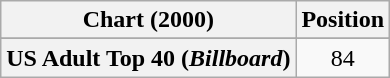<table class="wikitable plainrowheaders" style="text-align:center">
<tr>
<th>Chart (2000)</th>
<th>Position</th>
</tr>
<tr>
</tr>
<tr>
<th scope="row">US Adult Top 40 (<em>Billboard</em>)</th>
<td>84</td>
</tr>
</table>
